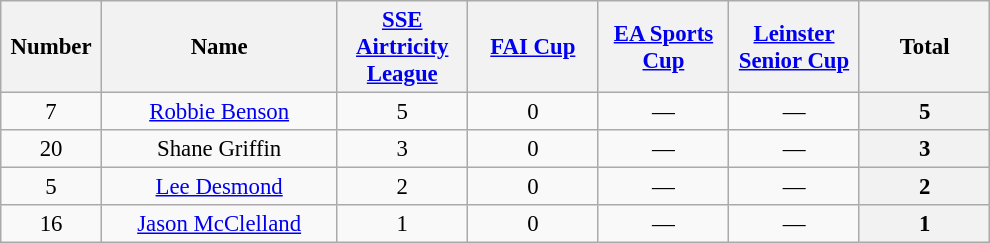<table class="wikitable" style="font-size: 95%; text-align: center;">
<tr>
<th width=60>Number</th>
<th width=150>Name</th>
<th width=80><a href='#'>SSE Airtricity League</a></th>
<th width=80><a href='#'>FAI Cup</a></th>
<th width=80><a href='#'>EA Sports Cup</a></th>
<th width=80><a href='#'>Leinster Senior Cup</a></th>
<th width=80>Total</th>
</tr>
<tr>
<td>7</td>
<td><a href='#'>Robbie Benson</a></td>
<td>5 </td>
<td>0 </td>
<td colspan="1">—</td>
<td colspan="1">—</td>
<th>5 </th>
</tr>
<tr>
<td>20</td>
<td>Shane Griffin</td>
<td>3 </td>
<td>0 </td>
<td colspan="1">—</td>
<td colspan="1">—</td>
<th>3 </th>
</tr>
<tr>
<td>5</td>
<td><a href='#'>Lee Desmond</a></td>
<td>2 </td>
<td>0 </td>
<td colspan="1">—</td>
<td colspan="1">—</td>
<th>2 </th>
</tr>
<tr>
<td>16</td>
<td><a href='#'>Jason McClelland</a></td>
<td>1 </td>
<td>0 </td>
<td colspan="1">—</td>
<td colspan="1">—</td>
<th>1 </th>
</tr>
</table>
